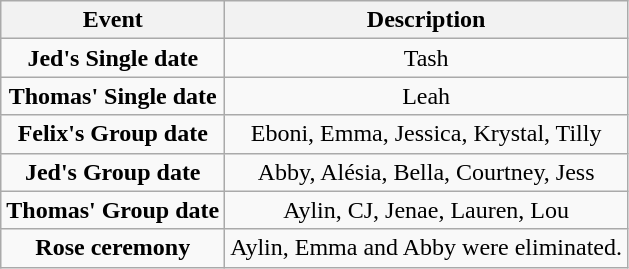<table class="wikitable sortable" style="text-align:center;">
<tr>
<th>Event</th>
<th>Description</th>
</tr>
<tr>
<td><strong>Jed's Single date</strong></td>
<td>Tash</td>
</tr>
<tr>
<td><strong>Thomas' Single date</strong></td>
<td>Leah</td>
</tr>
<tr>
<td><strong>Felix's Group date</strong></td>
<td>Eboni, Emma, Jessica, Krystal, Tilly</td>
</tr>
<tr>
<td><strong>Jed's Group date</strong></td>
<td>Abby, Alésia, Bella, Courtney, Jess</td>
</tr>
<tr>
<td><strong>Thomas' Group date</strong></td>
<td>Aylin, CJ, Jenae, Lauren, Lou</td>
</tr>
<tr>
<td><strong>Rose ceremony</strong></td>
<td>Aylin, Emma and Abby were eliminated.</td>
</tr>
</table>
